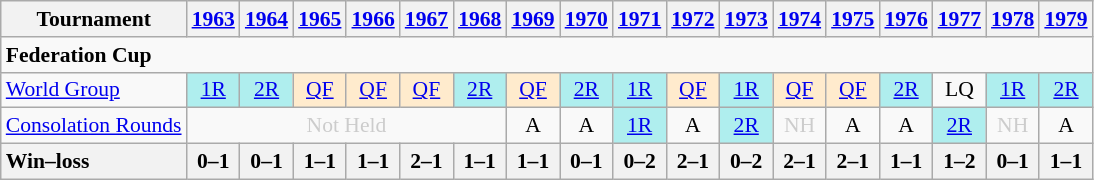<table class=wikitable style=text-align:center;font-size:90%>
<tr>
<th>Tournament</th>
<th><a href='#'>1963</a></th>
<th><a href='#'>1964</a></th>
<th><a href='#'>1965</a></th>
<th><a href='#'>1966</a></th>
<th><a href='#'>1967</a></th>
<th><a href='#'>1968</a></th>
<th><a href='#'>1969</a></th>
<th><a href='#'>1970</a></th>
<th><a href='#'>1971</a></th>
<th><a href='#'>1972</a></th>
<th><a href='#'>1973</a></th>
<th><a href='#'>1974</a></th>
<th><a href='#'>1975</a></th>
<th><a href='#'>1976</a></th>
<th><a href='#'>1977</a></th>
<th><a href='#'>1978</a></th>
<th><a href='#'>1979</a></th>
</tr>
<tr>
<td colspan=40 align=left><strong>Federation Cup</strong></td>
</tr>
<tr>
<td align=left><a href='#'>World Group</a></td>
<td bgcolor=afeeee><a href='#'>1R</a></td>
<td bgcolor=afeeee><a href='#'>2R</a></td>
<td bgcolor=ffebcd><a href='#'>QF</a></td>
<td bgcolor=ffebcd><a href='#'>QF</a></td>
<td bgcolor=ffebcd><a href='#'>QF</a></td>
<td bgcolor=afeeee><a href='#'>2R</a></td>
<td bgcolor=ffebcd><a href='#'>QF</a></td>
<td bgcolor=afeeee><a href='#'>2R</a></td>
<td bgcolor=afeeee><a href='#'>1R</a></td>
<td bgcolor=ffebcd><a href='#'>QF</a></td>
<td bgcolor=afeeee><a href='#'>1R</a></td>
<td bgcolor=ffebcd><a href='#'>QF</a></td>
<td bgcolor=ffebcd><a href='#'>QF</a></td>
<td bgcolor=afeeee><a href='#'>2R</a></td>
<td>LQ</td>
<td bgcolor=afeeee><a href='#'>1R</a></td>
<td bgcolor=afeeee><a href='#'>2R</a></td>
</tr>
<tr>
<td align=left><a href='#'>Consolation Rounds</a></td>
<td colspan=6 style=color:#ccc>Not Held</td>
<td>A</td>
<td>A</td>
<td bgcolor=afeeee><a href='#'>1R</a></td>
<td>A</td>
<td bgcolor=afeeee><a href='#'>2R</a></td>
<td style=color:#ccc>NH</td>
<td>A</td>
<td>A</td>
<td bgcolor=afeeee><a href='#'>2R</a></td>
<td style=color:#ccc>NH</td>
<td>A</td>
</tr>
<tr>
<th style=text-align:left>Win–loss</th>
<th>0–1</th>
<th>0–1</th>
<th>1–1</th>
<th>1–1</th>
<th>2–1</th>
<th>1–1</th>
<th>1–1</th>
<th>0–1</th>
<th>0–2</th>
<th>2–1</th>
<th>0–2</th>
<th>2–1</th>
<th>2–1</th>
<th>1–1</th>
<th>1–2</th>
<th>0–1</th>
<th>1–1</th>
</tr>
</table>
